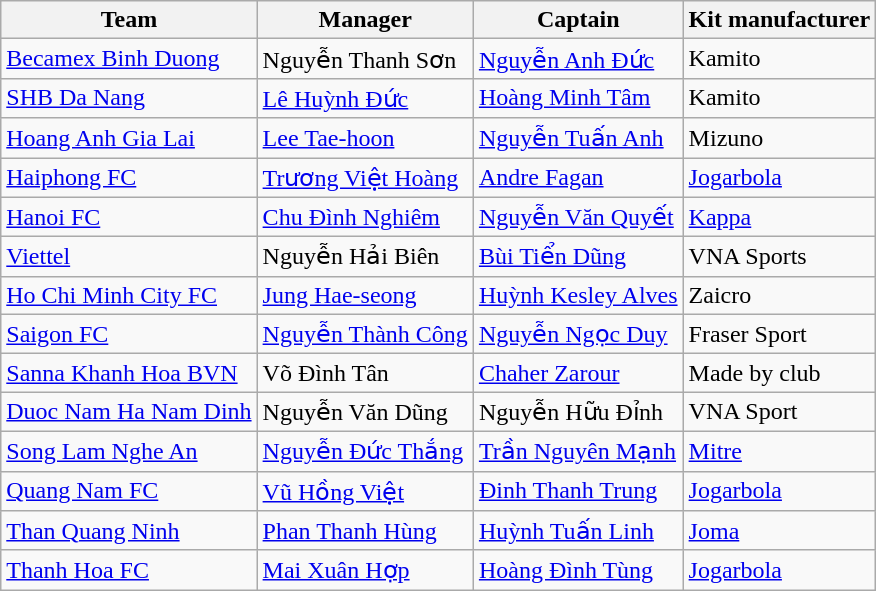<table class="wikitable sortable" style="text-align:left;">
<tr>
<th>Team</th>
<th>Manager</th>
<th>Captain</th>
<th>Kit manufacturer</th>
</tr>
<tr>
<td><a href='#'>Becamex Binh Duong</a></td>
<td> Nguyễn Thanh Sơn</td>
<td> <a href='#'>Nguyễn Anh Đức</a></td>
<td> Kamito</td>
</tr>
<tr>
<td><a href='#'>SHB Da Nang</a></td>
<td> <a href='#'>Lê Huỳnh Đức</a></td>
<td> <a href='#'>Hoàng Minh Tâm</a></td>
<td> Kamito</td>
</tr>
<tr>
<td><a href='#'>Hoang Anh Gia Lai</a></td>
<td> <a href='#'>Lee Tae-hoon</a></td>
<td> <a href='#'>Nguyễn Tuấn Anh</a></td>
<td> Mizuno</td>
</tr>
<tr>
<td><a href='#'>Haiphong FC</a></td>
<td> <a href='#'>Trương Việt Hoàng</a></td>
<td> <a href='#'>Andre Fagan</a></td>
<td> <a href='#'>Jogarbola</a></td>
</tr>
<tr>
<td><a href='#'>Hanoi FC</a></td>
<td> <a href='#'>Chu Đình Nghiêm</a></td>
<td> <a href='#'>Nguyễn Văn Quyết</a></td>
<td> <a href='#'>Kappa</a></td>
</tr>
<tr>
<td><a href='#'>Viettel</a></td>
<td> Nguyễn Hải Biên</td>
<td> <a href='#'>Bùi Tiển Dũng</a></td>
<td> VNA Sports</td>
</tr>
<tr>
<td><a href='#'>Ho Chi Minh City FC</a></td>
<td> <a href='#'>Jung Hae-seong</a></td>
<td> <a href='#'>Huỳnh Kesley Alves</a></td>
<td> Zaicro</td>
</tr>
<tr>
<td><a href='#'>Saigon FC</a></td>
<td> <a href='#'>Nguyễn Thành Công</a></td>
<td> <a href='#'>Nguyễn Ngọc Duy</a></td>
<td> Fraser Sport</td>
</tr>
<tr>
<td><a href='#'>Sanna Khanh Hoa BVN</a></td>
<td> Võ Đình Tân</td>
<td> <a href='#'>Chaher Zarour</a></td>
<td>Made by club</td>
</tr>
<tr>
<td><a href='#'>Duoc Nam Ha Nam Dinh</a></td>
<td> Nguyễn Văn Dũng</td>
<td> Nguyễn Hữu Đỉnh</td>
<td> VNA Sport</td>
</tr>
<tr>
<td><a href='#'>Song Lam Nghe An</a></td>
<td> <a href='#'>Nguyễn Đức Thắng</a></td>
<td> <a href='#'>Trần Nguyên Mạnh</a></td>
<td> <a href='#'>Mitre</a></td>
</tr>
<tr>
<td><a href='#'>Quang Nam FC</a></td>
<td> <a href='#'>Vũ Hồng Việt</a></td>
<td> <a href='#'>Đinh Thanh Trung</a></td>
<td> <a href='#'>Jogarbola</a></td>
</tr>
<tr>
<td><a href='#'>Than Quang Ninh</a></td>
<td> <a href='#'>Phan Thanh Hùng</a></td>
<td> <a href='#'>Huỳnh Tuấn Linh</a></td>
<td> <a href='#'>Joma</a></td>
</tr>
<tr>
<td><a href='#'>Thanh Hoa FC</a></td>
<td> <a href='#'>Mai Xuân Hợp</a></td>
<td> <a href='#'>Hoàng Đình Tùng</a></td>
<td> <a href='#'>Jogarbola</a></td>
</tr>
</table>
